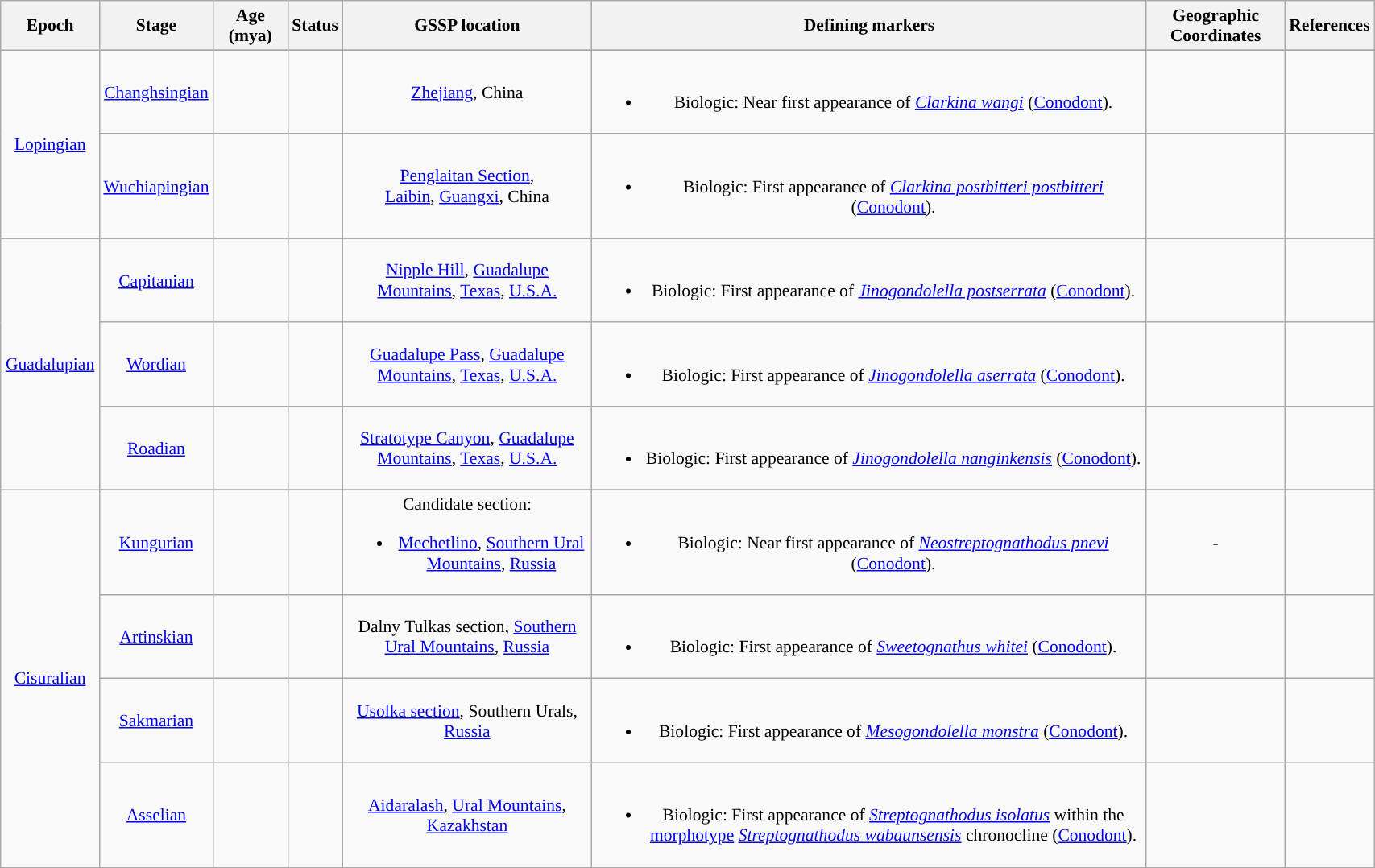<table class="wikitable"  style="font-size:90%; width:90%; text-align:center;">
<tr>
<th style="width:75px;">Epoch</th>
<th style="width:75px;">Stage</th>
<th style="width:55px;">Age (mya)</th>
<th style="width:15px;">Status</th>
<th style="width:200px;">GSSP location</th>
<th width="">Defining markers</th>
<th width="">Geographic Coordinates</th>
<th width="">References</th>
</tr>
<tr style="background:">
<td rowspan="3"><a href='#'>Lopingian</a></td>
</tr>
<tr style="background:">
<td><a href='#'>Changhsingian</a></td>
<td></td>
<td></td>
<td><a href='#'>Zhejiang</a>, China</td>
<td><br><ul><li>Biologic: Near first appearance of <em><a href='#'>Clarkina wangi</a></em> (<a href='#'>Conodont</a>).</li></ul></td>
<td></td>
<td></td>
</tr>
<tr style="background:">
<td><a href='#'>Wuchiapingian</a></td>
<td></td>
<td></td>
<td><a href='#'>Penglaitan Section</a>,<br><a href='#'>Laibin</a>, <a href='#'>Guangxi</a>, China</td>
<td><br><ul><li>Biologic: First appearance of <em><a href='#'>Clarkina postbitteri postbitteri</a></em> (<a href='#'>Conodont</a>).</li></ul></td>
<td></td>
<td></td>
</tr>
<tr style="background:">
<td rowspan="4"><a href='#'>Guadalupian</a></td>
</tr>
<tr style="background:">
<td><a href='#'>Capitanian</a></td>
<td></td>
<td></td>
<td><a href='#'>Nipple Hill</a>, <a href='#'>Guadalupe Mountains</a>, <a href='#'>Texas</a>, <a href='#'>U.S.A.</a></td>
<td><br><ul><li>Biologic: First appearance of <em><a href='#'>Jinogondolella postserrata</a></em> (<a href='#'>Conodont</a>).</li></ul></td>
<td></td>
<td></td>
</tr>
<tr style="background:">
<td><a href='#'>Wordian</a></td>
<td></td>
<td></td>
<td><a href='#'>Guadalupe Pass</a>, <a href='#'>Guadalupe Mountains</a>, <a href='#'>Texas</a>, <a href='#'>U.S.A.</a></td>
<td><br><ul><li>Biologic: First appearance of <em><a href='#'>Jinogondolella aserrata</a></em> (<a href='#'>Conodont</a>).</li></ul></td>
<td></td>
<td></td>
</tr>
<tr style="background:">
<td><a href='#'>Roadian</a></td>
<td></td>
<td></td>
<td><a href='#'>Stratotype Canyon</a>, <a href='#'>Guadalupe Mountains</a>, <a href='#'>Texas</a>, <a href='#'>U.S.A.</a></td>
<td><br><ul><li>Biologic: First appearance of <em><a href='#'>Jinogondolella nanginkensis</a></em> (<a href='#'>Conodont</a>).</li></ul></td>
<td></td>
<td></td>
</tr>
<tr style="background:">
<td rowspan="5"><a href='#'>Cisuralian</a></td>
</tr>
<tr style="background:">
<td><a href='#'>Kungurian</a></td>
<td></td>
<td></td>
<td>Candidate section:<br><ul><li><a href='#'>Mechetlino</a>, <a href='#'>Southern Ural Mountains</a>, <a href='#'>Russia</a></li></ul></td>
<td><br><ul><li>Biologic: Near first appearance of <em><a href='#'>Neostreptognathodus pnevi</a></em> (<a href='#'>Conodont</a>).</li></ul></td>
<td>-</td>
<td></td>
</tr>
<tr style="background:">
<td><a href='#'>Artinskian</a></td>
<td></td>
<td></td>
<td>Dalny Tulkas section, <a href='#'>Southern Ural Mountains</a>, <a href='#'>Russia</a></td>
<td><br><ul><li>Biologic: First appearance of <em><a href='#'>Sweetognathus whitei</a></em> (<a href='#'>Conodont</a>).</li></ul></td>
<td></td>
<td></td>
</tr>
<tr style="background:">
<td><a href='#'>Sakmarian</a></td>
<td></td>
<td></td>
<td><a href='#'>Usolka section</a>, Southern Urals, <a href='#'>Russia</a></td>
<td><br><ul><li>Biologic: First appearance of <em><a href='#'>Mesogondolella monstra</a></em> (<a href='#'>Conodont</a>).</li></ul></td>
<td></td>
<td></td>
</tr>
<tr style="background:">
<td><a href='#'>Asselian</a></td>
<td></td>
<td></td>
<td><a href='#'>Aidaralash</a>, <a href='#'>Ural Mountains</a>, <a href='#'>Kazakhstan</a></td>
<td><br><ul><li>Biologic: First appearance of <em><a href='#'>Streptognathodus isolatus</a></em> within the <a href='#'>morphotype</a> <em><a href='#'>Streptognathodus wabaunsensis</a></em> chronocline (<a href='#'>Conodont</a>).</li></ul></td>
<td></td>
<td></td>
</tr>
<tr style="background:">
</tr>
</table>
